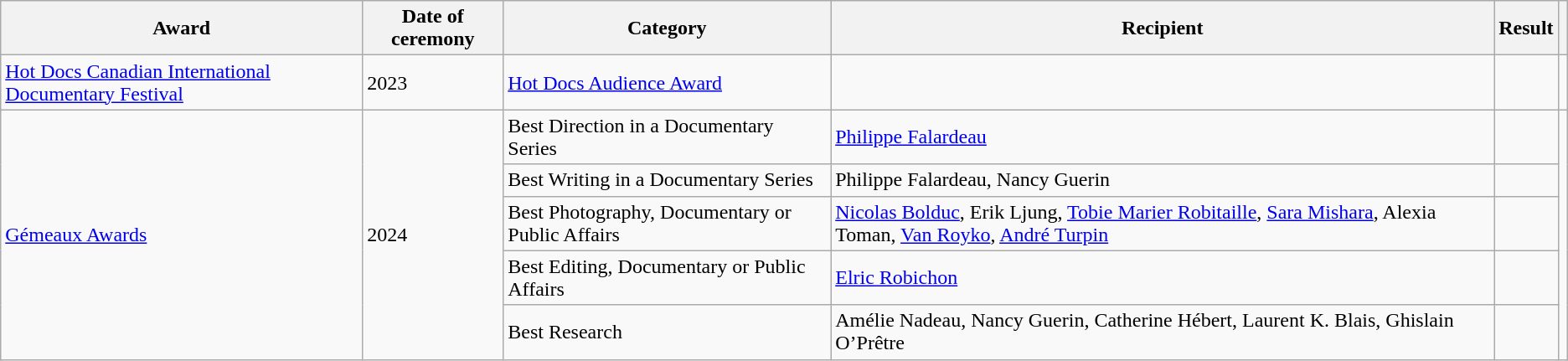<table class="wikitable sortable plainrowheaders">
<tr>
<th scope="col">Award</th>
<th scope="col">Date of ceremony</th>
<th scope="col">Category</th>
<th scope="col">Recipient</th>
<th scope="col">Result</th>
<th scope="col" class="unsortable"></th>
</tr>
<tr>
<td><a href='#'>Hot Docs Canadian International Documentary Festival</a></td>
<td>2023</td>
<td><a href='#'>Hot Docs Audience Award</a></td>
<td></td>
<td></td>
<td></td>
</tr>
<tr>
<td rowspan=5><a href='#'>Gémeaux Awards</a></td>
<td rowspan=5>2024</td>
<td>Best Direction in a Documentary Series</td>
<td><a href='#'>Philippe Falardeau</a></td>
<td></td>
<td rowspan=5></td>
</tr>
<tr>
<td>Best Writing in a Documentary Series</td>
<td>Philippe Falardeau, Nancy Guerin</td>
<td></td>
</tr>
<tr>
<td>Best Photography, Documentary or Public Affairs</td>
<td><a href='#'>Nicolas Bolduc</a>, Erik Ljung, <a href='#'>Tobie Marier Robitaille</a>, <a href='#'>Sara Mishara</a>, Alexia Toman, <a href='#'>Van Royko</a>, <a href='#'>André Turpin</a></td>
<td></td>
</tr>
<tr>
<td>Best Editing, Documentary or Public Affairs</td>
<td><a href='#'>Elric Robichon</a></td>
<td></td>
</tr>
<tr>
<td>Best Research</td>
<td>Amélie Nadeau, Nancy Guerin, Catherine Hébert, Laurent K. Blais, Ghislain O’Prêtre</td>
<td></td>
</tr>
</table>
